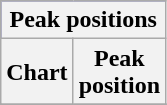<table class="wikitable">
<tr style="background:darkblue;">
<th style="text-align:center;" colspan="31"><strong>Peak positions</strong></th>
</tr>
<tr style="background:#white;">
<th>Chart</th>
<th style="text-align:center;">Peak<br>position</th>
</tr>
<tr>
</tr>
<tr>
</tr>
<tr>
</tr>
</table>
